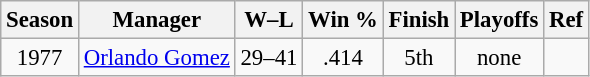<table class="wikitable" style="text-align:center; font-size: 95%;">
<tr>
<th>Season</th>
<th>Manager</th>
<th>W–L</th>
<th>Win %</th>
<th>Finish</th>
<th>Playoffs</th>
<th>Ref</th>
</tr>
<tr>
<td>1977</td>
<td><a href='#'>Orlando Gomez</a></td>
<td>29–41</td>
<td>.414</td>
<td>5th</td>
<td>none</td>
<td></td>
</tr>
</table>
